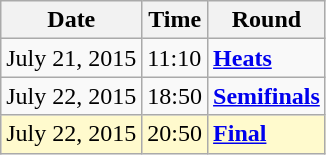<table class="wikitable">
<tr>
<th>Date</th>
<th>Time</th>
<th>Round</th>
</tr>
<tr>
<td>July 21, 2015</td>
<td>11:10</td>
<td><strong><a href='#'>Heats</a></strong></td>
</tr>
<tr>
<td>July 22, 2015</td>
<td>18:50</td>
<td><strong><a href='#'>Semifinals</a></strong></td>
</tr>
<tr style=background:lemonchiffon>
<td>July 22, 2015</td>
<td>20:50</td>
<td><strong><a href='#'>Final</a></strong></td>
</tr>
</table>
